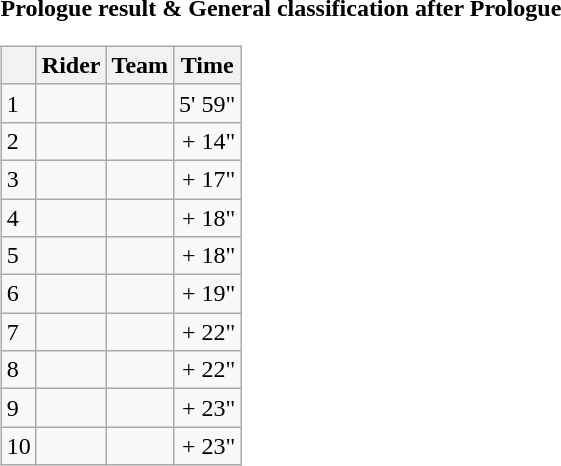<table>
<tr>
<td><strong>Prologue result & General classification after Prologue</strong><br><table class="wikitable">
<tr>
<th></th>
<th>Rider</th>
<th>Team</th>
<th>Time</th>
</tr>
<tr>
<td>1</td>
<td> </td>
<td></td>
<td>5' 59"</td>
</tr>
<tr>
<td>2</td>
<td></td>
<td></td>
<td style="text-align:right;">+ 14"</td>
</tr>
<tr>
<td>3</td>
<td> </td>
<td></td>
<td style="text-align:right;">+ 17"</td>
</tr>
<tr>
<td>4</td>
<td></td>
<td></td>
<td style="text-align:right;">+ 18"</td>
</tr>
<tr>
<td>5</td>
<td></td>
<td></td>
<td style="text-align:right;">+ 18"</td>
</tr>
<tr>
<td>6</td>
<td> </td>
<td></td>
<td style="text-align:right;">+ 19"</td>
</tr>
<tr>
<td>7</td>
<td></td>
<td></td>
<td style="text-align:right;">+ 22"</td>
</tr>
<tr>
<td>8</td>
<td> </td>
<td></td>
<td style="text-align:right;">+ 22"</td>
</tr>
<tr>
<td>9</td>
<td></td>
<td></td>
<td style="text-align:right;">+ 23"</td>
</tr>
<tr>
<td>10</td>
<td></td>
<td></td>
<td style="text-align:right;">+ 23"</td>
</tr>
</table>
</td>
</tr>
</table>
